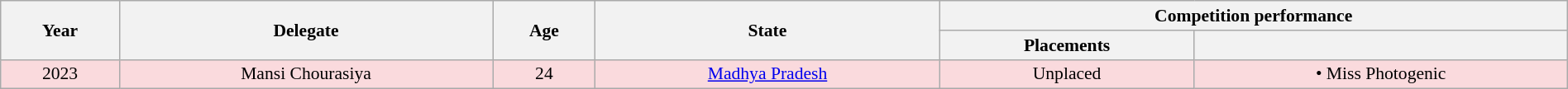<table class="wikitable" style="text-align:center; font-size:90%; width:100%;">
<tr>
<th rowspan="2">Year</th>
<th rowspan="2">Delegate</th>
<th rowspan="2">Age</th>
<th rowspan="2">State</th>
<th colspan="2">Competition performance</th>
</tr>
<tr>
<th>Placements</th>
<th></th>
</tr>
<tr style="background-color:#FADADD;">
<td>2023</td>
<td>Mansi Chourasiya</td>
<td>24</td>
<td><a href='#'>Madhya Pradesh</a></td>
<td>Unplaced</td>
<td>• Miss Photogenic</td>
</tr>
</table>
